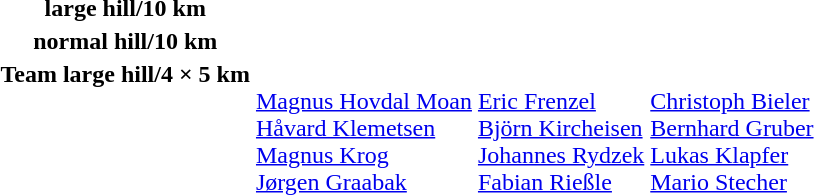<table>
<tr valign="top">
<th scope="row">large hill/10 km <br></th>
<td></td>
<td></td>
<td></td>
</tr>
<tr valign="top">
<th scope="row">normal hill/10 km<br></th>
<td></td>
<td></td>
<td></td>
</tr>
<tr valign="top">
<th scope="row">Team large hill/4 × 5 km<br></th>
<td><br><a href='#'>Magnus Hovdal Moan</a><br><a href='#'>Håvard Klemetsen</a><br><a href='#'>Magnus Krog</a><br><a href='#'>Jørgen Graabak</a></td>
<td><br><a href='#'>Eric Frenzel</a><br><a href='#'>Björn Kircheisen</a><br><a href='#'>Johannes Rydzek</a><br><a href='#'>Fabian Rießle</a></td>
<td><br><a href='#'>Christoph Bieler</a><br><a href='#'>Bernhard Gruber</a><br><a href='#'>Lukas Klapfer</a><br><a href='#'>Mario Stecher</a></td>
</tr>
</table>
